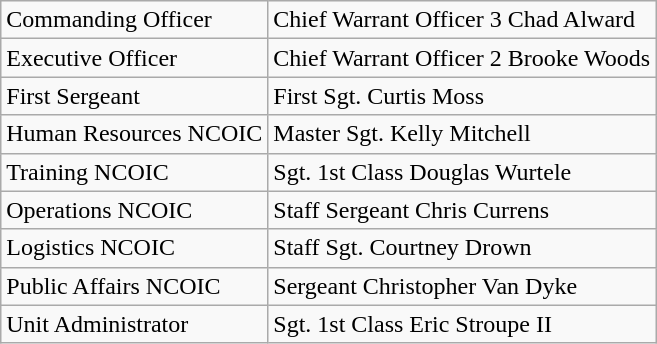<table class="wikitable">
<tr>
<td>Commanding Officer</td>
<td>Chief Warrant Officer 3 Chad Alward</td>
</tr>
<tr>
<td>Executive Officer</td>
<td>Chief Warrant Officer 2 Brooke Woods</td>
</tr>
<tr>
<td>First Sergeant</td>
<td>First Sgt. Curtis Moss</td>
</tr>
<tr>
<td>Human Resources NCOIC</td>
<td>Master Sgt. Kelly Mitchell</td>
</tr>
<tr>
<td>Training NCOIC</td>
<td>Sgt. 1st Class Douglas Wurtele</td>
</tr>
<tr>
<td>Operations NCOIC</td>
<td>Staff Sergeant Chris Currens</td>
</tr>
<tr>
<td>Logistics NCOIC</td>
<td>Staff Sgt. Courtney Drown</td>
</tr>
<tr>
<td>Public Affairs NCOIC</td>
<td>Sergeant Christopher Van Dyke</td>
</tr>
<tr>
<td>Unit Administrator</td>
<td>Sgt. 1st Class Eric Stroupe II</td>
</tr>
</table>
